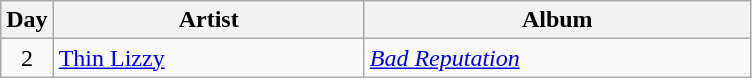<table class="wikitable" border="1">
<tr>
<th>Day</th>
<th width="200">Artist</th>
<th width="250">Album</th>
</tr>
<tr>
<td style="text-align:center;" rowspan="1">2</td>
<td><a href='#'>Thin Lizzy</a></td>
<td><em><a href='#'>Bad Reputation</a></em></td>
</tr>
</table>
